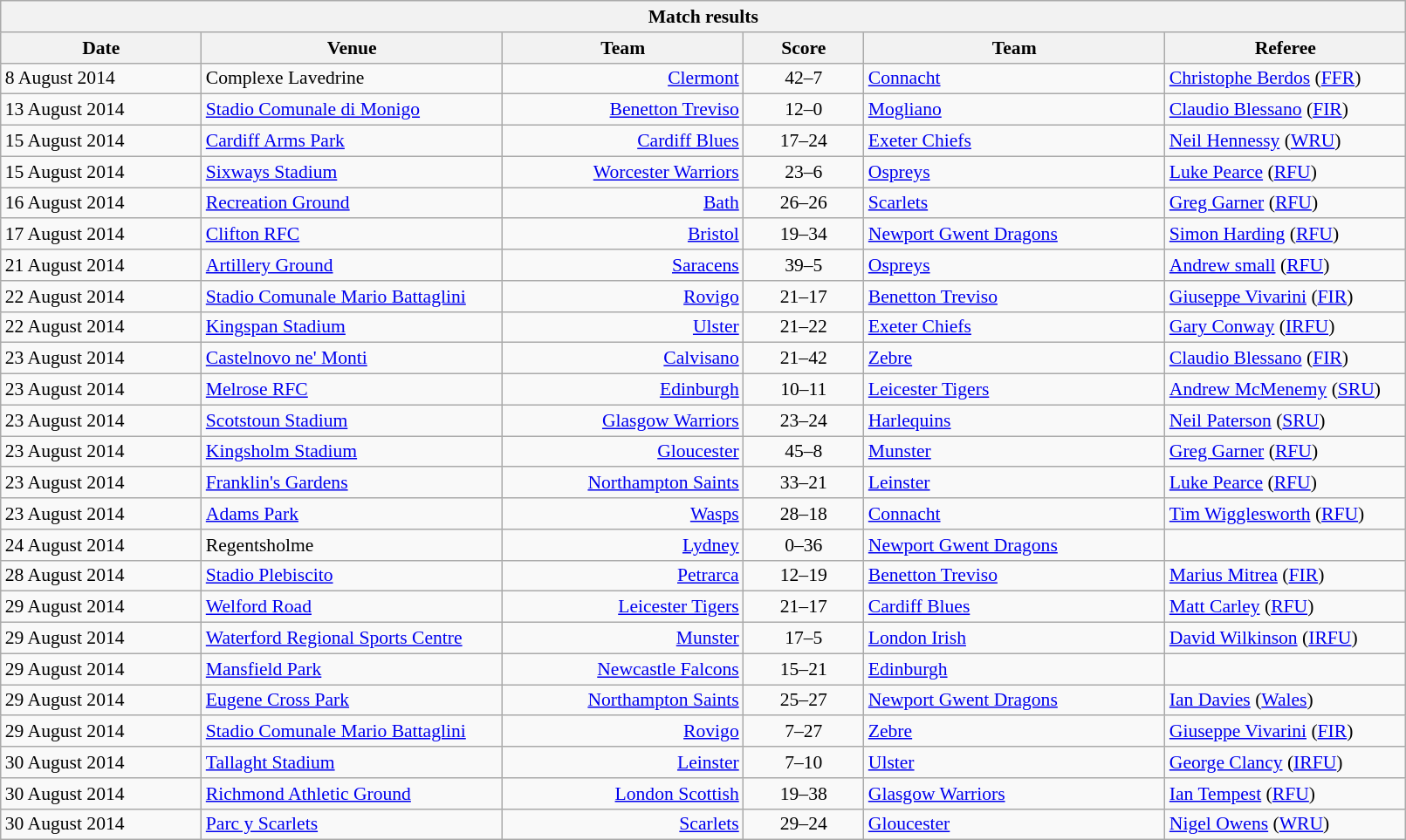<table class="wikitable collapsible collapsed" style="width:85%; font-size:90%; text-align:left">
<tr>
<th colspan=6>Match results</th>
</tr>
<tr>
<th style="width:10%">Date</th>
<th style="width:15%">Venue</th>
<th style="width:12%">Team</th>
<th style="width:6%">Score</th>
<th style="width:15%">Team</th>
<th style="width:12%">Referee</th>
</tr>
<tr>
<td>8 August 2014</td>
<td>Complexe Lavedrine</td>
<td align=right><a href='#'>Clermont</a> </td>
<td align=center>42–7</td>
<td align=left> <a href='#'>Connacht</a></td>
<td><a href='#'>Christophe Berdos</a> (<a href='#'>FFR</a>)</td>
</tr>
<tr>
<td>13 August 2014</td>
<td><a href='#'>Stadio Comunale di Monigo</a></td>
<td align=right><a href='#'>Benetton Treviso</a> </td>
<td align=center>12–0</td>
<td align=left> <a href='#'>Mogliano</a></td>
<td><a href='#'>Claudio Blessano</a> (<a href='#'>FIR</a>)</td>
</tr>
<tr>
<td>15 August 2014</td>
<td><a href='#'>Cardiff Arms Park</a></td>
<td align=right><a href='#'>Cardiff Blues</a> </td>
<td align=center>17–24</td>
<td align=left> <a href='#'>Exeter Chiefs</a></td>
<td><a href='#'>Neil Hennessy</a> (<a href='#'>WRU</a>)</td>
</tr>
<tr>
<td>15 August 2014</td>
<td><a href='#'>Sixways Stadium</a></td>
<td align=right><a href='#'>Worcester Warriors</a> </td>
<td align=center>23–6</td>
<td align=left> <a href='#'>Ospreys</a></td>
<td><a href='#'>Luke Pearce</a> (<a href='#'>RFU</a>)</td>
</tr>
<tr>
<td>16 August 2014</td>
<td><a href='#'>Recreation Ground</a></td>
<td align=right><a href='#'>Bath</a> </td>
<td align=center>26–26</td>
<td align=left> <a href='#'>Scarlets</a></td>
<td><a href='#'>Greg Garner</a> (<a href='#'>RFU</a>)</td>
</tr>
<tr>
<td>17 August 2014</td>
<td><a href='#'>Clifton RFC</a></td>
<td align=right><a href='#'>Bristol</a> </td>
<td align=center>19–34</td>
<td align=left> <a href='#'>Newport Gwent Dragons</a></td>
<td><a href='#'>Simon Harding</a> (<a href='#'>RFU</a>)</td>
</tr>
<tr>
<td>21 August 2014</td>
<td><a href='#'>Artillery Ground</a></td>
<td align=right><a href='#'>Saracens</a> </td>
<td align=center>39–5</td>
<td align=left> <a href='#'>Ospreys</a></td>
<td><a href='#'>Andrew small</a> (<a href='#'>RFU</a>)</td>
</tr>
<tr>
<td>22 August 2014</td>
<td><a href='#'>Stadio Comunale Mario Battaglini</a></td>
<td align=right><a href='#'>Rovigo</a> </td>
<td align=center>21–17</td>
<td align=left> <a href='#'>Benetton Treviso</a></td>
<td><a href='#'>Giuseppe Vivarini</a> (<a href='#'>FIR</a>)</td>
</tr>
<tr>
<td>22 August 2014</td>
<td><a href='#'>Kingspan Stadium</a></td>
<td align=right><a href='#'>Ulster</a> </td>
<td align=center>21–22</td>
<td align=left> <a href='#'>Exeter Chiefs</a></td>
<td><a href='#'>Gary Conway</a> (<a href='#'>IRFU</a>)</td>
</tr>
<tr>
<td>23 August 2014</td>
<td><a href='#'>Castelnovo ne' Monti</a></td>
<td align=right><a href='#'>Calvisano</a> </td>
<td align=center>21–42</td>
<td align=left> <a href='#'>Zebre</a></td>
<td><a href='#'>Claudio Blessano</a> (<a href='#'>FIR</a>)</td>
</tr>
<tr>
<td>23 August 2014</td>
<td><a href='#'>Melrose RFC</a></td>
<td align=right><a href='#'>Edinburgh</a> </td>
<td align=center>10–11</td>
<td align=left> <a href='#'>Leicester Tigers</a></td>
<td><a href='#'>Andrew McMenemy</a> (<a href='#'>SRU</a>)</td>
</tr>
<tr>
<td>23 August 2014</td>
<td><a href='#'>Scotstoun Stadium</a></td>
<td align=right><a href='#'>Glasgow Warriors</a> </td>
<td align=center>23–24</td>
<td align=left> <a href='#'>Harlequins</a></td>
<td><a href='#'>Neil Paterson</a> (<a href='#'>SRU</a>)</td>
</tr>
<tr>
<td>23 August 2014</td>
<td><a href='#'>Kingsholm Stadium</a></td>
<td align=right><a href='#'>Gloucester</a> </td>
<td align=center>45–8</td>
<td align=left> <a href='#'>Munster</a></td>
<td><a href='#'>Greg Garner</a> (<a href='#'>RFU</a>)</td>
</tr>
<tr>
<td>23 August 2014</td>
<td><a href='#'>Franklin's Gardens</a></td>
<td align=right><a href='#'>Northampton Saints</a> </td>
<td align=center>33–21</td>
<td align=left> <a href='#'>Leinster</a></td>
<td><a href='#'>Luke Pearce</a> (<a href='#'>RFU</a>)</td>
</tr>
<tr>
<td>23 August 2014</td>
<td><a href='#'>Adams Park</a></td>
<td align=right><a href='#'>Wasps</a> </td>
<td align=center>28–18</td>
<td align=left> <a href='#'>Connacht</a></td>
<td><a href='#'>Tim Wigglesworth</a> (<a href='#'>RFU</a>)</td>
</tr>
<tr>
<td>24 August 2014</td>
<td>Regentsholme</td>
<td align=right><a href='#'>Lydney</a> </td>
<td align=center>0–36</td>
<td align=left> <a href='#'>Newport Gwent Dragons</a></td>
<td></td>
</tr>
<tr>
<td>28 August 2014</td>
<td><a href='#'>Stadio Plebiscito</a></td>
<td align=right><a href='#'>Petrarca</a> </td>
<td align=center>12–19</td>
<td align=left> <a href='#'>Benetton Treviso</a></td>
<td><a href='#'>Marius Mitrea</a> (<a href='#'>FIR</a>)</td>
</tr>
<tr>
<td>29 August 2014</td>
<td><a href='#'>Welford Road</a></td>
<td align=right><a href='#'>Leicester Tigers</a> </td>
<td align=center>21–17</td>
<td align=left> <a href='#'>Cardiff Blues</a></td>
<td><a href='#'>Matt Carley</a> (<a href='#'>RFU</a>)</td>
</tr>
<tr>
<td>29 August 2014</td>
<td><a href='#'>Waterford Regional Sports Centre</a></td>
<td align=right><a href='#'>Munster</a> </td>
<td align=center>17–5</td>
<td align=left> <a href='#'>London Irish</a></td>
<td><a href='#'>David Wilkinson</a> (<a href='#'>IRFU</a>)</td>
</tr>
<tr>
<td>29 August 2014</td>
<td><a href='#'>Mansfield Park</a></td>
<td align=right><a href='#'>Newcastle Falcons</a> </td>
<td align=center>15–21</td>
<td align=left> <a href='#'>Edinburgh</a></td>
<td></td>
</tr>
<tr>
<td>29 August 2014</td>
<td><a href='#'>Eugene Cross Park</a></td>
<td align=right><a href='#'>Northampton Saints</a> </td>
<td align=center>25–27</td>
<td align=left> <a href='#'>Newport Gwent Dragons</a></td>
<td><a href='#'>Ian Davies</a> (<a href='#'>Wales</a>)</td>
</tr>
<tr>
<td>29 August 2014</td>
<td><a href='#'>Stadio Comunale Mario Battaglini</a></td>
<td align=right><a href='#'>Rovigo</a> </td>
<td align=center>7–27</td>
<td align=left> <a href='#'>Zebre</a></td>
<td><a href='#'>Giuseppe Vivarini</a> (<a href='#'>FIR</a>)</td>
</tr>
<tr>
<td>30 August 2014</td>
<td><a href='#'>Tallaght Stadium</a></td>
<td align=right><a href='#'>Leinster</a> </td>
<td align=center>7–10</td>
<td align=left> <a href='#'>Ulster</a></td>
<td><a href='#'>George Clancy</a> (<a href='#'>IRFU</a>)</td>
</tr>
<tr>
<td>30 August 2014</td>
<td><a href='#'>Richmond Athletic Ground</a></td>
<td align=right><a href='#'>London Scottish</a> </td>
<td align=center>19–38</td>
<td align=left> <a href='#'>Glasgow Warriors</a></td>
<td><a href='#'>Ian Tempest</a> (<a href='#'>RFU</a>)</td>
</tr>
<tr>
<td>30 August 2014</td>
<td><a href='#'>Parc y Scarlets</a></td>
<td align=right><a href='#'>Scarlets</a> </td>
<td align=center>29–24</td>
<td align=left> <a href='#'>Gloucester</a></td>
<td><a href='#'>Nigel Owens</a> (<a href='#'>WRU</a>)</td>
</tr>
</table>
